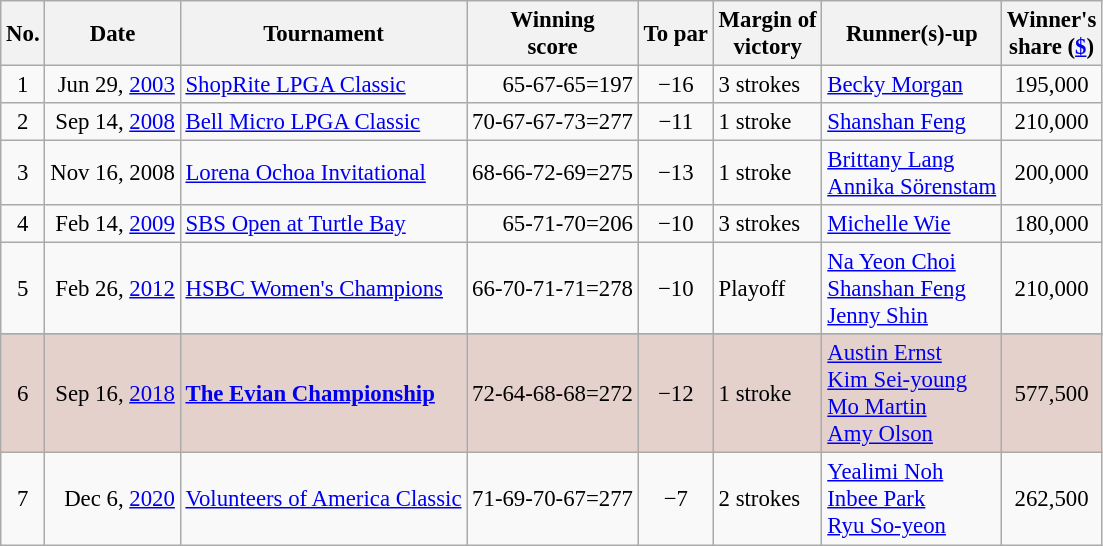<table class="wikitable" style="font-size:95%;">
<tr>
<th>No.</th>
<th>Date</th>
<th>Tournament</th>
<th>Winning<br>score</th>
<th>To par</th>
<th>Margin of<br>victory</th>
<th>Runner(s)-up</th>
<th>Winner's<br>share (<a href='#'>$</a>)</th>
</tr>
<tr>
<td align=center>1</td>
<td align=right>Jun 29, <a href='#'>2003</a></td>
<td><a href='#'>ShopRite LPGA Classic</a></td>
<td align=right>65-67-65=197</td>
<td align=center>−16</td>
<td>3 strokes</td>
<td> <a href='#'>Becky Morgan</a></td>
<td align=center>195,000</td>
</tr>
<tr>
<td align=center>2</td>
<td align=right>Sep 14, <a href='#'>2008</a></td>
<td><a href='#'>Bell Micro LPGA Classic</a></td>
<td align=right>70-67-67-73=277</td>
<td align=center>−11</td>
<td>1 stroke</td>
<td> <a href='#'>Shanshan Feng</a></td>
<td align=center>210,000</td>
</tr>
<tr>
<td align=center>3</td>
<td align=right>Nov 16, 2008</td>
<td><a href='#'>Lorena Ochoa Invitational</a></td>
<td align=right>68-66-72-69=275</td>
<td align=center>−13</td>
<td>1 stroke</td>
<td> <a href='#'>Brittany Lang</a><br> <a href='#'>Annika Sörenstam</a></td>
<td align=center>200,000</td>
</tr>
<tr>
<td align=center>4</td>
<td align=right>Feb 14, <a href='#'>2009</a></td>
<td><a href='#'>SBS Open at Turtle Bay</a></td>
<td align=right>65-71-70=206</td>
<td align=center>−10</td>
<td>3 strokes</td>
<td> <a href='#'>Michelle Wie</a></td>
<td align=center>180,000</td>
</tr>
<tr>
<td align=center>5</td>
<td align=right>Feb 26, <a href='#'>2012</a></td>
<td><a href='#'>HSBC Women's Champions</a></td>
<td align=right>66-70-71-71=278</td>
<td align=center>−10</td>
<td>Playoff</td>
<td> <a href='#'>Na Yeon Choi</a><br> <a href='#'>Shanshan Feng</a><br> <a href='#'>Jenny Shin</a></td>
<td align=center>210,000</td>
</tr>
<tr>
</tr>
<tr style="background:#e5d1cb;">
<td align=center>6</td>
<td align=right>Sep 16, <a href='#'>2018</a></td>
<td><strong><a href='#'>The Evian Championship</a></strong></td>
<td align=right>72-64-68-68=272</td>
<td align=center>−12</td>
<td>1 stroke</td>
<td> <a href='#'>Austin Ernst</a><br> <a href='#'>Kim Sei-young</a><br> <a href='#'>Mo Martin</a><br> <a href='#'>Amy Olson</a></td>
<td align=center>577,500</td>
</tr>
<tr>
<td align=center>7</td>
<td align=right>Dec 6, <a href='#'>2020</a></td>
<td><a href='#'>Volunteers of America Classic</a></td>
<td align=right>71-69-70-67=277</td>
<td align=center>−7</td>
<td>2 strokes</td>
<td> <a href='#'>Yealimi Noh</a><br> <a href='#'>Inbee Park</a><br> <a href='#'>Ryu So-yeon</a></td>
<td align=center>262,500</td>
</tr>
</table>
